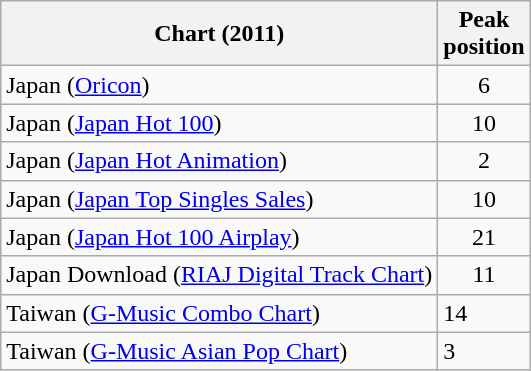<table class="wikitable sortable plainrowheaders">
<tr>
<th scope="col">Chart (2011)</th>
<th scope="col">Peak<br>position</th>
</tr>
<tr>
<td>Japan (<a href='#'>Oricon</a>)</td>
<td style="text-align:center;">6</td>
</tr>
<tr>
<td>Japan (<a href='#'>Japan Hot 100</a>)</td>
<td style="text-align:center;">10</td>
</tr>
<tr>
<td>Japan (<a href='#'>Japan Hot Animation</a>)</td>
<td style="text-align:center;">2</td>
</tr>
<tr>
<td>Japan (<a href='#'>Japan Top Singles Sales</a>)</td>
<td style="text-align:center;">10</td>
</tr>
<tr>
<td>Japan (<a href='#'>Japan Hot 100 Airplay</a>)</td>
<td style="text-align:center;">21</td>
</tr>
<tr>
<td>Japan Download (<a href='#'>RIAJ Digital Track Chart</a>)</td>
<td style="text-align:center;">11</td>
</tr>
<tr>
<td>Taiwan (<a href='#'>G-Music Combo Chart</a>)</td>
<td style="text-align=:center;">14</td>
</tr>
<tr>
<td>Taiwan (<a href='#'>G-Music Asian Pop Chart</a>)</td>
<td style="text-align=:center;">3</td>
</tr>
</table>
